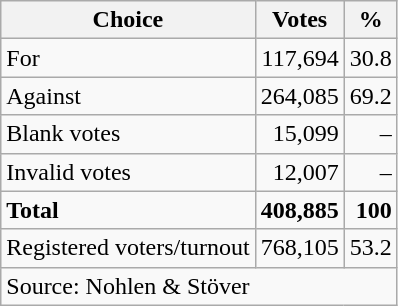<table class=wikitable style=text-align:right>
<tr>
<th>Choice</th>
<th>Votes</th>
<th>%</th>
</tr>
<tr>
<td align=left>For</td>
<td>117,694</td>
<td>30.8</td>
</tr>
<tr>
<td align=left>Against</td>
<td>264,085</td>
<td>69.2</td>
</tr>
<tr>
<td align=left>Blank votes</td>
<td>15,099</td>
<td>–</td>
</tr>
<tr>
<td align=left>Invalid votes</td>
<td>12,007</td>
<td>–</td>
</tr>
<tr>
<td align=left><strong>Total</strong></td>
<td><strong>408,885</strong></td>
<td><strong>100</strong></td>
</tr>
<tr>
<td align=left>Registered voters/turnout</td>
<td>768,105</td>
<td>53.2</td>
</tr>
<tr>
<td align=left colspan=3>Source: Nohlen & Stöver</td>
</tr>
</table>
